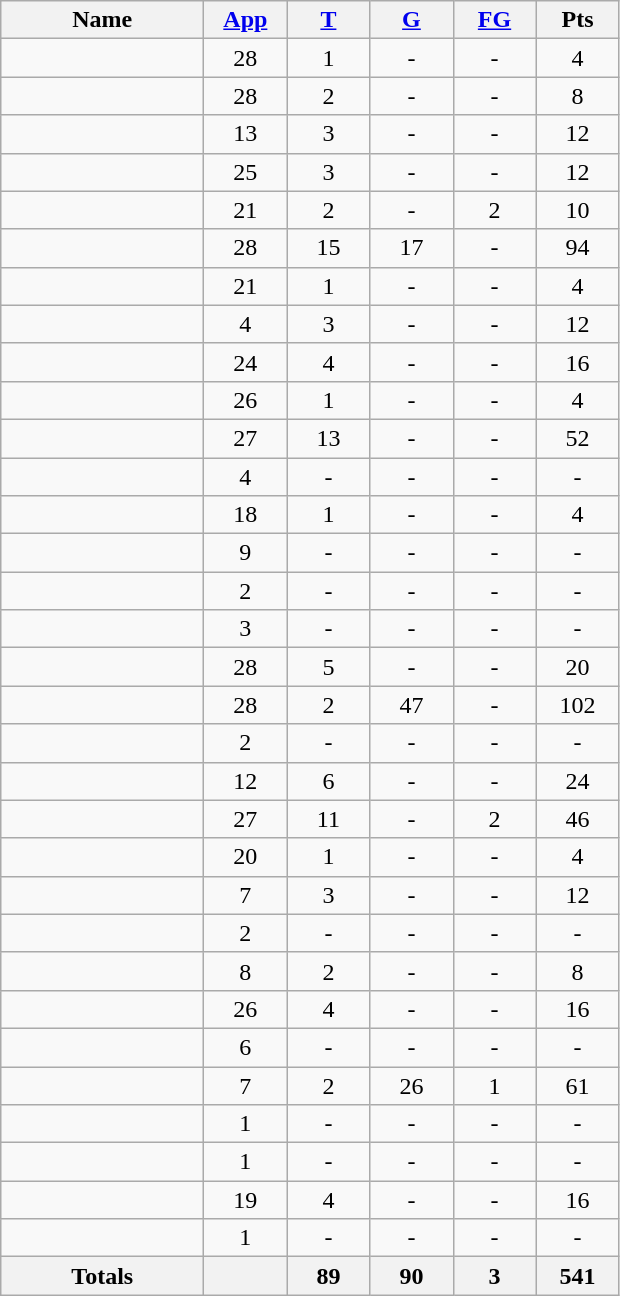<table class="wikitable sortable" style="text-align: center;">
<tr>
<th style="width:8em">Name</th>
<th style="width:3em"><a href='#'>App</a></th>
<th style="width:3em"><a href='#'>T</a></th>
<th style="width:3em"><a href='#'>G</a></th>
<th style="width:3em"><a href='#'>FG</a></th>
<th style="width:3em">Pts</th>
</tr>
<tr>
<td style="text-align:left;"></td>
<td>28</td>
<td>1</td>
<td>-</td>
<td>-</td>
<td>4</td>
</tr>
<tr>
<td style="text-align:left;"></td>
<td>28</td>
<td>2</td>
<td>-</td>
<td>-</td>
<td>8</td>
</tr>
<tr>
<td style="text-align:left;"></td>
<td>13</td>
<td>3</td>
<td>-</td>
<td>-</td>
<td>12</td>
</tr>
<tr>
<td style="text-align:left;"></td>
<td>25</td>
<td>3</td>
<td>-</td>
<td>-</td>
<td>12</td>
</tr>
<tr>
<td style="text-align:left;"></td>
<td>21</td>
<td>2</td>
<td>-</td>
<td>2</td>
<td>10</td>
</tr>
<tr>
<td style="text-align:left;"></td>
<td>28</td>
<td>15</td>
<td>17</td>
<td>-</td>
<td>94</td>
</tr>
<tr>
<td style="text-align:left;"></td>
<td>21</td>
<td>1</td>
<td>-</td>
<td>-</td>
<td>4</td>
</tr>
<tr>
<td style="text-align:left;"></td>
<td>4</td>
<td>3</td>
<td>-</td>
<td>-</td>
<td>12</td>
</tr>
<tr>
<td style="text-align:left;"></td>
<td>24</td>
<td>4</td>
<td>-</td>
<td>-</td>
<td>16</td>
</tr>
<tr>
<td style="text-align:left;"></td>
<td>26</td>
<td>1</td>
<td>-</td>
<td>-</td>
<td>4</td>
</tr>
<tr>
<td style="text-align:left;"></td>
<td>27</td>
<td>13</td>
<td>-</td>
<td>-</td>
<td>52</td>
</tr>
<tr>
<td style="text-align:left;"></td>
<td>4</td>
<td>-</td>
<td>-</td>
<td>-</td>
<td>-</td>
</tr>
<tr>
<td style="text-align:left;"></td>
<td>18</td>
<td>1</td>
<td>-</td>
<td>-</td>
<td>4</td>
</tr>
<tr>
<td style="text-align:left;"></td>
<td>9</td>
<td>-</td>
<td>-</td>
<td>-</td>
<td>-</td>
</tr>
<tr>
<td style="text-align:left;"></td>
<td>2</td>
<td>-</td>
<td>-</td>
<td>-</td>
<td>-</td>
</tr>
<tr>
<td style="text-align:left;"></td>
<td>3</td>
<td>-</td>
<td>-</td>
<td>-</td>
<td>-</td>
</tr>
<tr>
<td style="text-align:left;"></td>
<td>28</td>
<td>5</td>
<td>-</td>
<td>-</td>
<td>20</td>
</tr>
<tr>
<td style="text-align:left;"></td>
<td>28</td>
<td>2</td>
<td>47</td>
<td>-</td>
<td>102</td>
</tr>
<tr>
<td style="text-align:left;"></td>
<td>2</td>
<td>-</td>
<td>-</td>
<td>-</td>
<td>-</td>
</tr>
<tr>
<td style="text-align:left;"></td>
<td>12</td>
<td>6</td>
<td>-</td>
<td>-</td>
<td>24</td>
</tr>
<tr>
<td style="text-align:left;"></td>
<td>27</td>
<td>11</td>
<td>-</td>
<td>2</td>
<td>46</td>
</tr>
<tr>
<td style="text-align:left;"></td>
<td>20</td>
<td>1</td>
<td>-</td>
<td>-</td>
<td>4</td>
</tr>
<tr>
<td style="text-align:left;"></td>
<td>7</td>
<td>3</td>
<td>-</td>
<td>-</td>
<td>12</td>
</tr>
<tr>
<td style="text-align:left;"></td>
<td>2</td>
<td>-</td>
<td>-</td>
<td>-</td>
<td>-</td>
</tr>
<tr>
<td style="text-align:left;"></td>
<td>8</td>
<td>2</td>
<td>-</td>
<td>-</td>
<td>8</td>
</tr>
<tr>
<td style="text-align:left;"></td>
<td>26</td>
<td>4</td>
<td>-</td>
<td>-</td>
<td>16</td>
</tr>
<tr>
<td style="text-align:left;"></td>
<td>6</td>
<td>-</td>
<td>-</td>
<td>-</td>
<td>-</td>
</tr>
<tr>
<td style="text-align:left;"></td>
<td>7</td>
<td>2</td>
<td>26</td>
<td>1</td>
<td>61</td>
</tr>
<tr>
<td style="text-align:left;"></td>
<td>1</td>
<td>-</td>
<td>-</td>
<td>-</td>
<td>-</td>
</tr>
<tr>
<td style="text-align:left;"></td>
<td>1</td>
<td>-</td>
<td>-</td>
<td>-</td>
<td>-</td>
</tr>
<tr>
<td style="text-align:left;"></td>
<td>19</td>
<td>4</td>
<td>-</td>
<td>-</td>
<td>16</td>
</tr>
<tr>
<td style="text-align:left;"></td>
<td>1</td>
<td>-</td>
<td>-</td>
<td>-</td>
<td>-</td>
</tr>
<tr class="sortbottom">
<th>Totals</th>
<th></th>
<th>89</th>
<th>90</th>
<th>3</th>
<th>541</th>
</tr>
</table>
